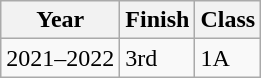<table class="wikitable">
<tr>
<th>Year</th>
<th>Finish</th>
<th>Class</th>
</tr>
<tr>
<td>2021–2022</td>
<td>3rd</td>
<td>1A</td>
</tr>
</table>
